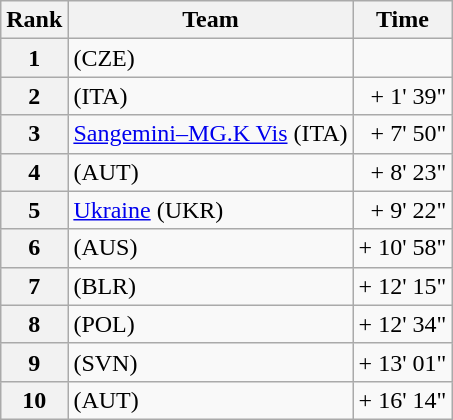<table class="wikitable">
<tr>
<th scope="col">Rank</th>
<th scope="col">Team</th>
<th scope="col">Time</th>
</tr>
<tr>
<th scope="row">1</th>
<td>  (CZE)</td>
<td></td>
</tr>
<tr>
<th scope="row">2</th>
<td>  (ITA)</td>
<td align="right">+ 1' 39"</td>
</tr>
<tr>
<th scope="row">3</th>
<td> <a href='#'>Sangemini–MG.K Vis</a> (ITA)</td>
<td align="right">+ 7' 50"</td>
</tr>
<tr>
<th scope="row">4</th>
<td>  (AUT)</td>
<td align="right">+ 8' 23"</td>
</tr>
<tr>
<th scope="row">5</th>
<td> <a href='#'>Ukraine</a> (UKR)</td>
<td align="right">+ 9' 22"</td>
</tr>
<tr>
<th scope="row">6</th>
<td>  (AUS)</td>
<td align="right">+ 10' 58"</td>
</tr>
<tr>
<th scope="row">7</th>
<td>  (BLR)</td>
<td align="right">+ 12' 15"</td>
</tr>
<tr>
<th scope="row">8</th>
<td>  (POL)</td>
<td align="right">+ 12' 34"</td>
</tr>
<tr>
<th scope="row">9</th>
<td>  (SVN)</td>
<td align="right">+ 13' 01"</td>
</tr>
<tr>
<th scope="row">10</th>
<td>  (AUT)</td>
<td align="right">+ 16' 14"</td>
</tr>
</table>
